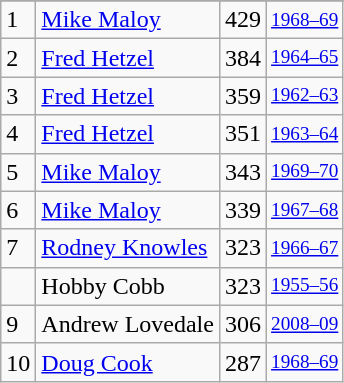<table class="wikitable">
<tr>
</tr>
<tr>
<td>1</td>
<td><a href='#'>Mike Maloy</a></td>
<td>429</td>
<td style="font-size:80%;"><a href='#'>1968–69</a></td>
</tr>
<tr>
<td>2</td>
<td><a href='#'>Fred Hetzel</a></td>
<td>384</td>
<td style="font-size:80%;"><a href='#'>1964–65</a></td>
</tr>
<tr>
<td>3</td>
<td><a href='#'>Fred Hetzel</a></td>
<td>359</td>
<td style="font-size:80%;"><a href='#'>1962–63</a></td>
</tr>
<tr>
<td>4</td>
<td><a href='#'>Fred Hetzel</a></td>
<td>351</td>
<td style="font-size:80%;"><a href='#'>1963–64</a></td>
</tr>
<tr>
<td>5</td>
<td><a href='#'>Mike Maloy</a></td>
<td>343</td>
<td style="font-size:80%;"><a href='#'>1969–70</a></td>
</tr>
<tr>
<td>6</td>
<td><a href='#'>Mike Maloy</a></td>
<td>339</td>
<td style="font-size:80%;"><a href='#'>1967–68</a></td>
</tr>
<tr>
<td>7</td>
<td><a href='#'>Rodney Knowles</a></td>
<td>323</td>
<td style="font-size:80%;"><a href='#'>1966–67</a></td>
</tr>
<tr>
<td></td>
<td>Hobby Cobb</td>
<td>323</td>
<td style="font-size:80%;"><a href='#'>1955–56</a></td>
</tr>
<tr>
<td>9</td>
<td>Andrew Lovedale</td>
<td>306</td>
<td style="font-size:80%;"><a href='#'>2008–09</a></td>
</tr>
<tr>
<td>10</td>
<td><a href='#'>Doug Cook</a></td>
<td>287</td>
<td style="font-size:80%;"><a href='#'>1968–69</a></td>
</tr>
</table>
